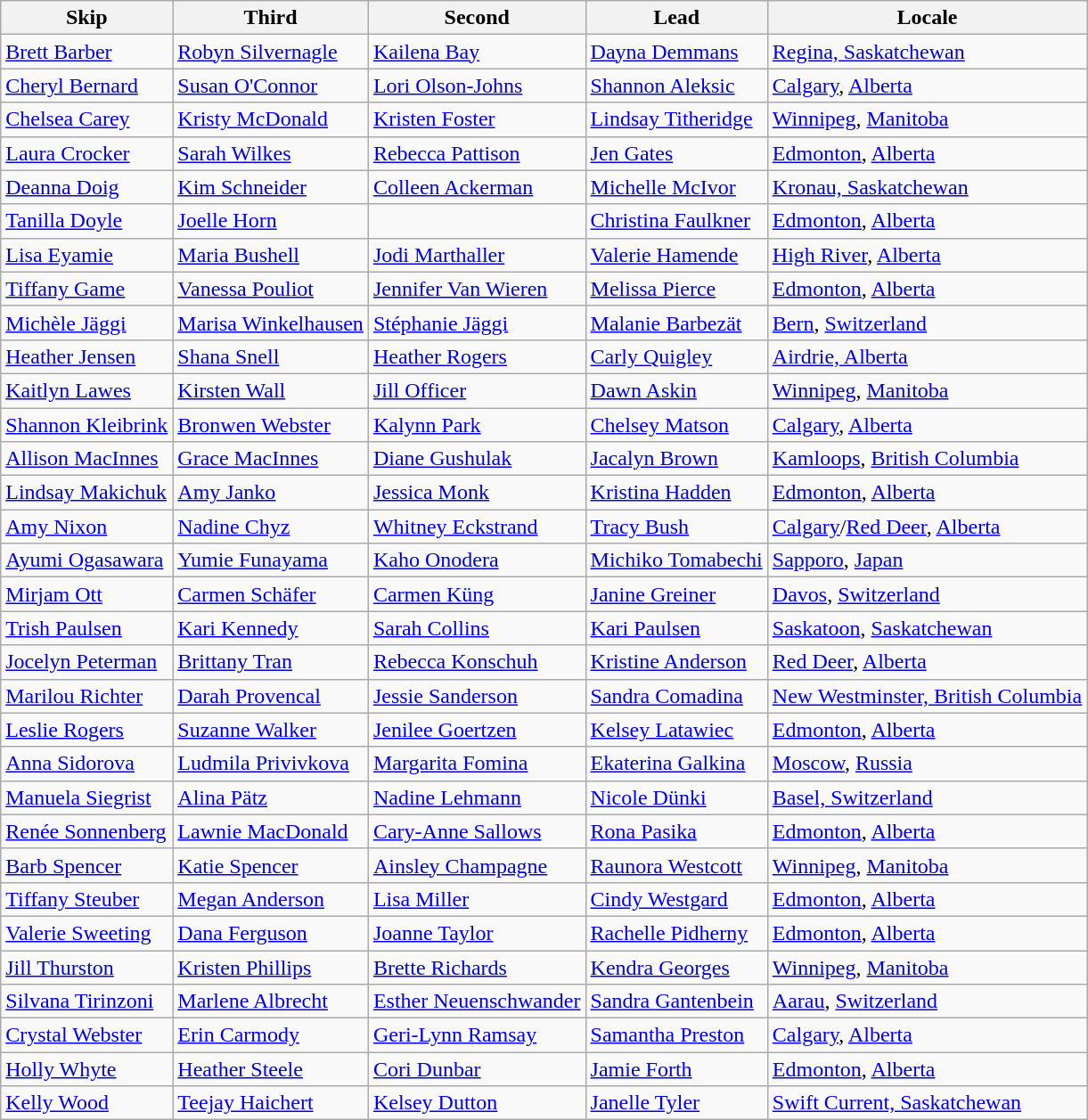<table class=wikitable>
<tr>
<th>Skip</th>
<th>Third</th>
<th>Second</th>
<th>Lead</th>
<th>Locale</th>
</tr>
<tr>
<td><a href='#'>Brett Barber</a></td>
<td><a href='#'>Robyn Silvernagle</a></td>
<td><a href='#'>Kailena Bay</a></td>
<td><a href='#'>Dayna Demmans</a></td>
<td> <a href='#'>Regina, Saskatchewan</a></td>
</tr>
<tr>
<td><a href='#'>Cheryl Bernard</a></td>
<td><a href='#'>Susan O'Connor</a></td>
<td><a href='#'>Lori Olson-Johns</a></td>
<td><a href='#'>Shannon Aleksic</a></td>
<td> <a href='#'>Calgary</a>, <a href='#'>Alberta</a></td>
</tr>
<tr>
<td><a href='#'>Chelsea Carey</a></td>
<td><a href='#'>Kristy McDonald</a></td>
<td><a href='#'>Kristen Foster</a></td>
<td><a href='#'>Lindsay Titheridge</a></td>
<td> <a href='#'>Winnipeg</a>, <a href='#'>Manitoba</a></td>
</tr>
<tr>
<td><a href='#'>Laura Crocker</a></td>
<td><a href='#'>Sarah Wilkes</a></td>
<td><a href='#'>Rebecca Pattison</a></td>
<td><a href='#'>Jen Gates</a></td>
<td> <a href='#'>Edmonton</a>, <a href='#'>Alberta</a></td>
</tr>
<tr>
<td><a href='#'>Deanna Doig</a></td>
<td><a href='#'>Kim Schneider</a></td>
<td><a href='#'>Colleen Ackerman</a></td>
<td><a href='#'>Michelle McIvor</a></td>
<td> <a href='#'>Kronau, Saskatchewan</a></td>
</tr>
<tr>
<td><a href='#'>Tanilla Doyle</a></td>
<td><a href='#'>Joelle Horn</a></td>
<td></td>
<td><a href='#'>Christina Faulkner</a></td>
<td> <a href='#'>Edmonton</a>, <a href='#'>Alberta</a></td>
</tr>
<tr>
<td><a href='#'>Lisa Eyamie</a></td>
<td><a href='#'>Maria Bushell</a></td>
<td><a href='#'>Jodi Marthaller</a></td>
<td><a href='#'>Valerie Hamende</a></td>
<td> <a href='#'>High River</a>, <a href='#'>Alberta</a></td>
</tr>
<tr>
<td><a href='#'>Tiffany Game</a></td>
<td><a href='#'>Vanessa Pouliot</a></td>
<td><a href='#'>Jennifer Van Wieren</a></td>
<td><a href='#'>Melissa Pierce</a></td>
<td> <a href='#'>Edmonton</a>, <a href='#'>Alberta</a></td>
</tr>
<tr>
<td><a href='#'>Michèle Jäggi</a></td>
<td><a href='#'>Marisa Winkelhausen</a></td>
<td><a href='#'>Stéphanie Jäggi</a></td>
<td><a href='#'>Malanie Barbezät</a></td>
<td> <a href='#'>Bern</a>, <a href='#'>Switzerland</a></td>
</tr>
<tr>
<td><a href='#'>Heather Jensen</a></td>
<td><a href='#'>Shana Snell</a></td>
<td><a href='#'>Heather Rogers</a></td>
<td><a href='#'>Carly Quigley</a></td>
<td> <a href='#'>Airdrie, Alberta</a></td>
</tr>
<tr>
<td><a href='#'>Kaitlyn Lawes</a></td>
<td><a href='#'>Kirsten Wall</a></td>
<td><a href='#'>Jill Officer</a></td>
<td><a href='#'>Dawn Askin</a></td>
<td> <a href='#'>Winnipeg</a>, <a href='#'>Manitoba</a></td>
</tr>
<tr>
<td><a href='#'>Shannon Kleibrink</a></td>
<td><a href='#'>Bronwen Webster</a></td>
<td><a href='#'>Kalynn Park</a></td>
<td><a href='#'>Chelsey Matson</a></td>
<td> <a href='#'>Calgary</a>, <a href='#'>Alberta</a></td>
</tr>
<tr>
<td><a href='#'>Allison MacInnes</a></td>
<td><a href='#'>Grace MacInnes</a></td>
<td><a href='#'>Diane Gushulak</a></td>
<td><a href='#'>Jacalyn Brown</a></td>
<td> <a href='#'>Kamloops</a>, <a href='#'>British Columbia</a></td>
</tr>
<tr>
<td><a href='#'>Lindsay Makichuk</a></td>
<td><a href='#'>Amy Janko</a></td>
<td><a href='#'>Jessica Monk</a></td>
<td><a href='#'>Kristina Hadden</a></td>
<td> <a href='#'>Edmonton</a>, <a href='#'>Alberta</a></td>
</tr>
<tr>
<td><a href='#'>Amy Nixon</a></td>
<td><a href='#'>Nadine Chyz</a></td>
<td><a href='#'>Whitney Eckstrand</a></td>
<td><a href='#'>Tracy Bush</a></td>
<td> <a href='#'>Calgary</a>/<a href='#'>Red Deer</a>, <a href='#'>Alberta</a></td>
</tr>
<tr>
<td><a href='#'>Ayumi Ogasawara</a></td>
<td><a href='#'>Yumie Funayama</a></td>
<td><a href='#'>Kaho Onodera</a></td>
<td><a href='#'>Michiko Tomabechi</a></td>
<td> <a href='#'>Sapporo</a>, <a href='#'>Japan</a></td>
</tr>
<tr>
<td><a href='#'>Mirjam Ott</a></td>
<td><a href='#'>Carmen Schäfer</a></td>
<td><a href='#'>Carmen Küng</a></td>
<td><a href='#'>Janine Greiner</a></td>
<td> <a href='#'>Davos</a>, <a href='#'>Switzerland</a></td>
</tr>
<tr>
<td><a href='#'>Trish Paulsen</a></td>
<td><a href='#'>Kari Kennedy</a></td>
<td><a href='#'>Sarah Collins</a></td>
<td><a href='#'>Kari Paulsen</a></td>
<td> <a href='#'>Saskatoon</a>, <a href='#'>Saskatchewan</a></td>
</tr>
<tr>
<td><a href='#'>Jocelyn Peterman</a></td>
<td><a href='#'>Brittany Tran</a></td>
<td><a href='#'>Rebecca Konschuh</a></td>
<td><a href='#'>Kristine Anderson</a></td>
<td> <a href='#'>Red Deer</a>, <a href='#'>Alberta</a></td>
</tr>
<tr>
<td><a href='#'>Marilou Richter</a></td>
<td><a href='#'>Darah Provencal</a></td>
<td><a href='#'>Jessie Sanderson</a></td>
<td><a href='#'>Sandra Comadina</a></td>
<td> <a href='#'>New Westminster, British Columbia</a></td>
</tr>
<tr>
<td><a href='#'>Leslie Rogers</a></td>
<td><a href='#'>Suzanne Walker</a></td>
<td><a href='#'>Jenilee Goertzen</a></td>
<td><a href='#'>Kelsey Latawiec</a></td>
<td> <a href='#'>Edmonton</a>, <a href='#'>Alberta</a></td>
</tr>
<tr>
<td><a href='#'>Anna Sidorova</a></td>
<td><a href='#'>Ludmila Privivkova</a></td>
<td><a href='#'>Margarita Fomina</a></td>
<td><a href='#'>Ekaterina Galkina</a></td>
<td> <a href='#'>Moscow</a>, <a href='#'>Russia</a></td>
</tr>
<tr>
<td><a href='#'>Manuela Siegrist</a></td>
<td><a href='#'>Alina Pätz</a></td>
<td><a href='#'>Nadine Lehmann</a></td>
<td><a href='#'>Nicole Dünki</a></td>
<td> <a href='#'>Basel, Switzerland</a></td>
</tr>
<tr>
<td><a href='#'>Renée Sonnenberg</a></td>
<td><a href='#'>Lawnie MacDonald</a></td>
<td><a href='#'>Cary-Anne Sallows</a></td>
<td><a href='#'>Rona Pasika</a></td>
<td> <a href='#'>Edmonton</a>, <a href='#'>Alberta</a></td>
</tr>
<tr>
<td><a href='#'>Barb Spencer</a></td>
<td><a href='#'>Katie Spencer</a></td>
<td><a href='#'>Ainsley Champagne</a></td>
<td><a href='#'>Raunora Westcott</a></td>
<td> <a href='#'>Winnipeg</a>, <a href='#'>Manitoba</a></td>
</tr>
<tr>
<td><a href='#'>Tiffany Steuber</a></td>
<td><a href='#'>Megan Anderson</a></td>
<td><a href='#'>Lisa Miller</a></td>
<td><a href='#'>Cindy Westgard</a></td>
<td> <a href='#'>Edmonton</a>, <a href='#'>Alberta</a></td>
</tr>
<tr>
<td><a href='#'>Valerie Sweeting</a></td>
<td><a href='#'>Dana Ferguson</a></td>
<td><a href='#'>Joanne Taylor</a></td>
<td><a href='#'>Rachelle Pidherny</a></td>
<td> <a href='#'>Edmonton</a>, <a href='#'>Alberta</a></td>
</tr>
<tr>
<td><a href='#'>Jill Thurston</a></td>
<td><a href='#'>Kristen Phillips</a></td>
<td><a href='#'>Brette Richards</a></td>
<td><a href='#'>Kendra Georges</a></td>
<td> <a href='#'>Winnipeg</a>, <a href='#'>Manitoba</a></td>
</tr>
<tr>
<td><a href='#'>Silvana Tirinzoni</a></td>
<td><a href='#'>Marlene Albrecht</a></td>
<td><a href='#'>Esther Neuenschwander</a></td>
<td><a href='#'>Sandra Gantenbein</a></td>
<td> <a href='#'>Aarau</a>, <a href='#'>Switzerland</a></td>
</tr>
<tr>
<td><a href='#'>Crystal Webster</a></td>
<td><a href='#'>Erin Carmody</a></td>
<td><a href='#'>Geri-Lynn Ramsay</a></td>
<td><a href='#'>Samantha Preston</a></td>
<td> <a href='#'>Calgary</a>, <a href='#'>Alberta</a></td>
</tr>
<tr>
<td><a href='#'>Holly Whyte</a></td>
<td><a href='#'>Heather Steele</a></td>
<td><a href='#'>Cori Dunbar</a></td>
<td><a href='#'>Jamie Forth</a></td>
<td> <a href='#'>Edmonton</a>, <a href='#'>Alberta</a></td>
</tr>
<tr>
<td><a href='#'>Kelly Wood</a></td>
<td><a href='#'>Teejay Haichert</a></td>
<td><a href='#'>Kelsey Dutton</a></td>
<td><a href='#'>Janelle Tyler</a></td>
<td> <a href='#'>Swift Current, Saskatchewan</a></td>
</tr>
</table>
